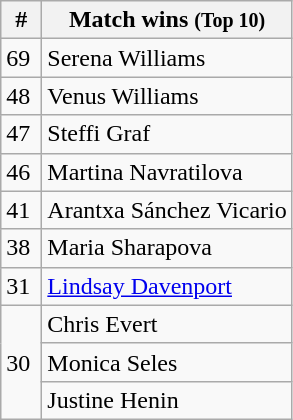<table class="wikitable" style="display:inline-table;">
<tr>
<th width=20>#</th>
<th>Match wins <small>(Top 10)</small></th>
</tr>
<tr>
<td>69</td>
<td> Serena Williams</td>
</tr>
<tr>
<td>48</td>
<td> Venus Williams</td>
</tr>
<tr>
<td>47</td>
<td> Steffi Graf</td>
</tr>
<tr>
<td>46</td>
<td> Martina Navratilova</td>
</tr>
<tr>
<td>41</td>
<td> Arantxa Sánchez Vicario</td>
</tr>
<tr>
<td>38</td>
<td> Maria Sharapova</td>
</tr>
<tr>
<td>31</td>
<td> <a href='#'>Lindsay Davenport</a></td>
</tr>
<tr>
<td rowspan=3>30</td>
<td> Chris Evert</td>
</tr>
<tr>
<td> Monica Seles</td>
</tr>
<tr>
<td> Justine Henin</td>
</tr>
</table>
